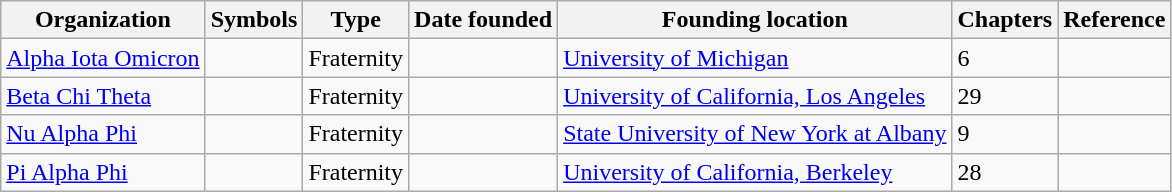<table class="wikitable sortable">
<tr>
<th>Organization</th>
<th>Symbols</th>
<th>Type</th>
<th>Date founded</th>
<th>Founding location</th>
<th>Chapters</th>
<th>Reference</th>
</tr>
<tr>
<td><a href='#'>Alpha Iota Omicron</a></td>
<td><strong></strong></td>
<td>Fraternity</td>
<td></td>
<td><a href='#'>University of Michigan</a></td>
<td>6</td>
</tr>
<tr>
<td><a href='#'>Beta Chi Theta</a></td>
<td><strong></strong></td>
<td>Fraternity</td>
<td></td>
<td><a href='#'>University of California, Los Angeles</a></td>
<td>29</td>
<td></td>
</tr>
<tr>
<td><a href='#'>Nu Alpha Phi</a></td>
<td><strong></strong></td>
<td>Fraternity</td>
<td></td>
<td><a href='#'>State University of New York at Albany</a></td>
<td>9</td>
<td></td>
</tr>
<tr>
<td><a href='#'>Pi Alpha Phi</a></td>
<td><strong></strong></td>
<td>Fraternity</td>
<td></td>
<td><a href='#'>University of California, Berkeley</a></td>
<td>28</td>
<td></td>
</tr>
</table>
